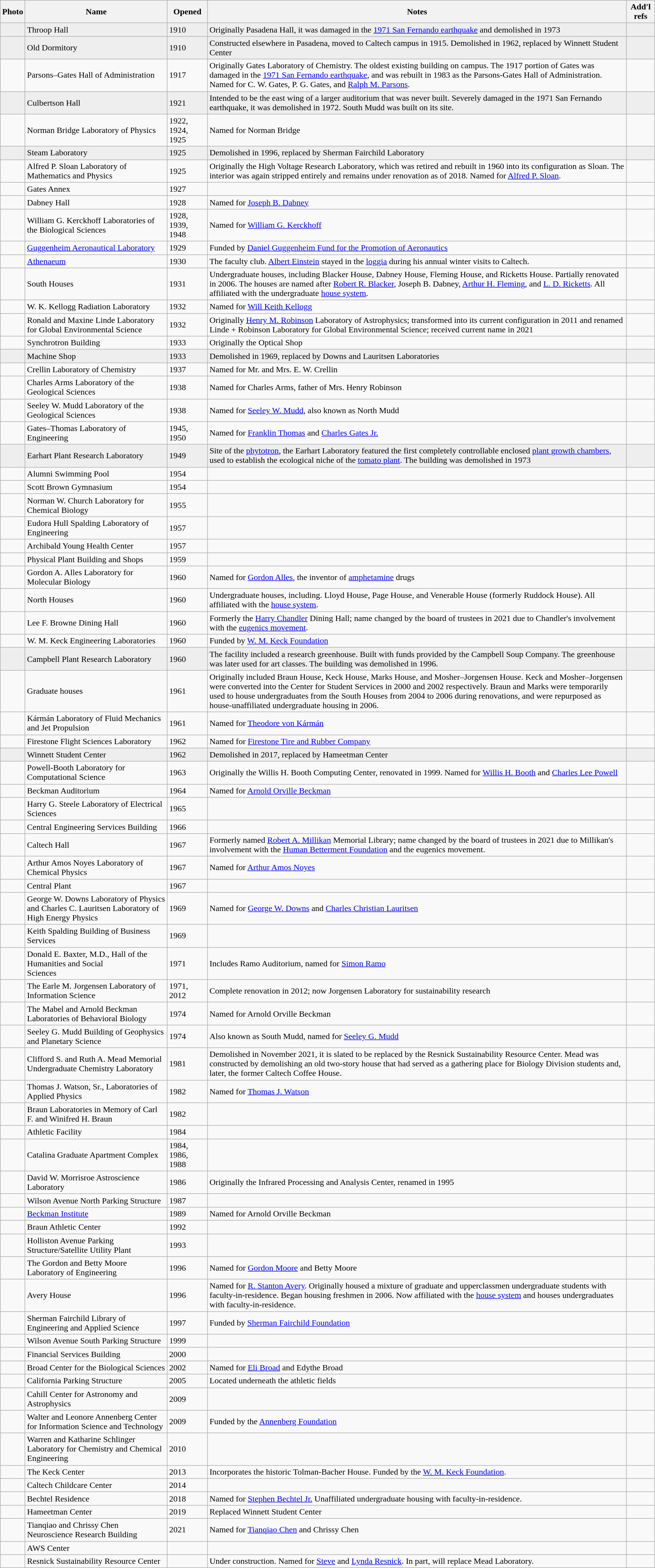<table class="wikitable sortable">
<tr>
<th>Photo</th>
<th>Name</th>
<th>Opened</th>
<th>Notes</th>
<th>Add'l refs</th>
</tr>
<tr bgcolor=#EEEEEE>
<td></td>
<td>Throop Hall</td>
<td>1910</td>
<td>Originally Pasadena Hall, it was damaged in the <a href='#'>1971 San Fernando earthquake</a> and demolished in 1973</td>
<td></td>
</tr>
<tr bgcolor=#EEEEEE>
<td></td>
<td>Old Dormitory</td>
<td>1910</td>
<td>Constructed elsewhere in Pasadena, moved to Caltech campus in 1915.  Demolished in 1962, replaced by Winnett Student Center</td>
<td></td>
</tr>
<tr>
<td></td>
<td>Parsons–Gates Hall of Administration</td>
<td>1917</td>
<td>Originally Gates Laboratory of Chemistry.  The oldest existing building on campus.  The 1917 portion of Gates was damaged in the <a href='#'>1971 San Fernando earthquake</a>, and was rebuilt in 1983 as the Parsons-Gates Hall of Administration. Named for C. W. Gates, P. G. Gates, and <a href='#'>Ralph M. Parsons</a>.</td>
<td></td>
</tr>
<tr bgcolor=#EEEEEE>
<td></td>
<td>Culbertson Hall</td>
<td>1921</td>
<td>Intended to be the east wing of a larger auditorium that was never built. Severely damaged in the 1971 San Fernando earthquake, it was demolished in 1972. South Mudd was built on its site.</td>
<td></td>
</tr>
<tr>
<td></td>
<td>Norman Bridge Laboratory of Physics</td>
<td>1922, 1924, 1925</td>
<td>Named for Norman Bridge</td>
<td></td>
</tr>
<tr bgcolor=#EEEEEE>
<td></td>
<td>Steam Laboratory</td>
<td>1925</td>
<td>Demolished in 1996, replaced by Sherman Fairchild Laboratory</td>
<td></td>
</tr>
<tr>
<td></td>
<td>Alfred P. Sloan Laboratory of Mathematics and Physics</td>
<td>1925</td>
<td>Originally the High Voltage Research Laboratory, which was retired and rebuilt in 1960 into its configuration as Sloan. The interior was again stripped entirely and remains under renovation as of 2018. Named for <a href='#'>Alfred P. Sloan</a>.</td>
<td></td>
</tr>
<tr>
<td></td>
<td>Gates Annex</td>
<td>1927</td>
<td></td>
<td></td>
</tr>
<tr>
<td></td>
<td>Dabney Hall</td>
<td>1928</td>
<td>Named for <a href='#'>Joseph B. Dabney</a></td>
<td></td>
</tr>
<tr>
<td></td>
<td>William G. Kerckhoff Laboratories of the Biological Sciences</td>
<td>1928, 1939, 1948</td>
<td>Named for <a href='#'>William G. Kerckhoff</a></td>
<td></td>
</tr>
<tr>
<td></td>
<td><a href='#'>Guggenheim Aeronautical Laboratory</a></td>
<td>1929</td>
<td>Funded by <a href='#'>Daniel Guggenheim Fund for the Promotion of Aeronautics</a></td>
<td></td>
</tr>
<tr>
<td></td>
<td><a href='#'>Athenaeum</a></td>
<td>1930</td>
<td>The faculty club. <a href='#'>Albert Einstein</a> stayed in the <a href='#'>loggia</a> during his annual winter visits to Caltech.</td>
<td></td>
</tr>
<tr>
<td></td>
<td>South Houses</td>
<td>1931</td>
<td>Undergraduate houses, including Blacker House, Dabney House, Fleming House, and Ricketts House. Partially renovated in 2006.  The houses are named after <a href='#'>Robert R. Blacker</a>, Joseph B. Dabney, <a href='#'>Arthur H. Fleming</a>, and <a href='#'>L. D. Ricketts</a>. All affiliated with the undergraduate <a href='#'>house system</a>.</td>
<td></td>
</tr>
<tr>
<td></td>
<td>W. K. Kellogg Radiation Laboratory</td>
<td>1932</td>
<td>Named for <a href='#'>Will Keith Kellogg</a></td>
<td></td>
</tr>
<tr>
<td></td>
<td>Ronald and Maxine Linde Laboratory for Global Environmental Science</td>
<td>1932</td>
<td>Originally <a href='#'>Henry M. Robinson</a> Laboratory of Astrophysics; transformed into its current configuration in 2011 and renamed Linde + Robinson Laboratory for Global Environmental Science; received current name in 2021</td>
<td></td>
</tr>
<tr>
<td></td>
<td>Synchrotron Building</td>
<td>1933</td>
<td>Originally the Optical Shop</td>
<td></td>
</tr>
<tr bgcolor=#EEEEEE>
<td></td>
<td>Machine Shop</td>
<td>1933</td>
<td>Demolished in 1969, replaced by Downs and Lauritsen Laboratories</td>
<td></td>
</tr>
<tr>
<td></td>
<td>Crellin Laboratory of Chemistry</td>
<td>1937</td>
<td>Named for Mr. and Mrs. E. W. Crellin</td>
<td></td>
</tr>
<tr>
<td></td>
<td>Charles Arms Laboratory of the Geological Sciences</td>
<td>1938</td>
<td>Named for Charles Arms, father of Mrs. Henry Robinson</td>
<td></td>
</tr>
<tr>
<td></td>
<td>Seeley W. Mudd Laboratory of the Geological Sciences</td>
<td>1938</td>
<td>Named for <a href='#'>Seeley W. Mudd</a>, also known as North Mudd</td>
<td></td>
</tr>
<tr>
<td></td>
<td>Gates–Thomas Laboratory of Engineering</td>
<td>1945, 1950</td>
<td>Named for <a href='#'>Franklin Thomas</a> and <a href='#'>Charles Gates Jr.</a></td>
<td></td>
</tr>
<tr bgcolor=#EEEEEE>
<td></td>
<td>Earhart Plant Research Laboratory</td>
<td>1949</td>
<td>Site of the <a href='#'>phytotron</a>, the Earhart Laboratory featured the first completely controllable enclosed <a href='#'>plant growth chambers</a>, used to establish the ecological niche of the <a href='#'>tomato plant</a>. The building was demolished in 1973</td>
<td></td>
</tr>
<tr>
<td></td>
<td>Alumni Swimming Pool</td>
<td>1954</td>
<td></td>
<td></td>
</tr>
<tr>
<td></td>
<td>Scott Brown Gymnasium</td>
<td>1954</td>
<td></td>
<td></td>
</tr>
<tr>
<td></td>
<td>Norman W. Church Laboratory for Chemical Biology</td>
<td>1955</td>
<td></td>
<td></td>
</tr>
<tr>
<td></td>
<td>Eudora Hull Spalding Laboratory of Engineering</td>
<td>1957</td>
<td></td>
<td></td>
</tr>
<tr>
<td></td>
<td>Archibald Young Health Center</td>
<td>1957</td>
<td></td>
<td></td>
</tr>
<tr>
<td></td>
<td>Physical Plant Building and Shops</td>
<td>1959</td>
<td></td>
<td></td>
</tr>
<tr>
<td></td>
<td>Gordon A. Alles Laboratory for Molecular Biology</td>
<td>1960</td>
<td>Named for <a href='#'>Gordon Alles</a>, the inventor of <a href='#'>amphetamine</a> drugs</td>
<td></td>
</tr>
<tr>
<td></td>
<td>North Houses</td>
<td>1960</td>
<td>Undergraduate houses, including. Lloyd House, Page House, and Venerable House (formerly Ruddock House). All affiliated with the <a href='#'>house system</a>.</td>
<td></td>
</tr>
<tr>
<td></td>
<td>Lee F. Browne Dining Hall</td>
<td>1960</td>
<td>Formerly the <a href='#'>Harry Chandler</a> Dining Hall; name changed by the board of trustees in 2021 due to Chandler's involvement with the <a href='#'>eugenics movement</a>.</td>
<td></td>
</tr>
<tr>
<td></td>
<td>W. M. Keck Engineering Laboratories</td>
<td>1960</td>
<td>Funded by <a href='#'>W. M. Keck Foundation</a></td>
<td></td>
</tr>
<tr bgcolor=#EEEEEE>
<td></td>
<td>Campbell Plant Research Laboratory</td>
<td>1960</td>
<td>The facility included a research greenhouse.  Built with funds provided by the Campbell Soup Company. The greenhouse was later used for art classes. The building was demolished in 1996.</td>
<td></td>
</tr>
<tr>
<td></td>
<td>Graduate houses</td>
<td>1961</td>
<td>Originally included Braun House, Keck House, Marks House, and Mosher–Jorgensen House.  Keck and Mosher–Jorgensen were converted into the Center for Student Services in 2000 and 2002 respectively.  Braun and Marks were temporarily used to house undergraduates from the South Houses from 2004 to 2006 during renovations, and were repurposed as house-unaffiliated undergraduate housing in 2006.</td>
<td></td>
</tr>
<tr>
<td></td>
<td>Kármán Laboratory of Fluid Mechanics and Jet Propulsion</td>
<td>1961</td>
<td>Named for <a href='#'>Theodore von Kármán</a></td>
<td></td>
</tr>
<tr>
<td></td>
<td>Firestone Flight Sciences Laboratory</td>
<td>1962</td>
<td>Named for <a href='#'>Firestone Tire and Rubber Company</a></td>
<td></td>
</tr>
<tr bgcolor=#EEEEEE>
<td></td>
<td>Winnett Student Center</td>
<td>1962</td>
<td>Demolished in 2017, replaced by Hameetman Center</td>
<td></td>
</tr>
<tr>
<td></td>
<td>Powell-Booth Laboratory for Computational Science</td>
<td>1963</td>
<td>Originally the Willis H. Booth Computing Center, renovated in 1999. Named for <a href='#'>Willis H. Booth</a> and <a href='#'>Charles Lee Powell</a></td>
<td></td>
</tr>
<tr>
<td></td>
<td>Beckman Auditorium</td>
<td>1964</td>
<td>Named for <a href='#'>Arnold Orville Beckman</a></td>
<td></td>
</tr>
<tr>
<td></td>
<td>Harry G. Steele Laboratory of Electrical Sciences</td>
<td>1965</td>
<td></td>
<td></td>
</tr>
<tr>
<td></td>
<td>Central Engineering Services Building</td>
<td>1966</td>
<td></td>
<td></td>
</tr>
<tr>
<td></td>
<td>Caltech Hall</td>
<td>1967</td>
<td>Formerly named <a href='#'>Robert A. Millikan</a> Memorial Library; name changed by the board of trustees in 2021 due to Millikan's involvement with the <a href='#'>Human Betterment Foundation</a> and the eugenics movement.</td>
<td></td>
</tr>
<tr>
<td></td>
<td>Arthur Amos Noyes Laboratory of Chemical Physics</td>
<td>1967</td>
<td>Named for <a href='#'>Arthur Amos Noyes</a></td>
<td></td>
</tr>
<tr>
<td></td>
<td>Central Plant</td>
<td>1967</td>
<td></td>
<td></td>
</tr>
<tr>
<td></td>
<td>George W. Downs Laboratory of Physics and Charles C. Lauritsen Laboratory of High Energy Physics</td>
<td>1969</td>
<td>Named for <a href='#'>George W. Downs</a> and <a href='#'>Charles Christian Lauritsen</a></td>
<td></td>
</tr>
<tr>
<td></td>
<td>Keith Spalding Building of Business Services</td>
<td>1969</td>
<td></td>
<td></td>
</tr>
<tr>
<td></td>
<td>Donald E. Baxter, M.D., Hall of the Humanities and Social<br>Sciences</td>
<td>1971</td>
<td>Includes Ramo Auditorium, named for <a href='#'>Simon Ramo</a></td>
<td></td>
</tr>
<tr>
<td></td>
<td>The Earle M. Jorgensen Laboratory of Information Science</td>
<td>1971, 2012</td>
<td>Complete renovation in 2012; now Jorgensen Laboratory for sustainability research</td>
<td></td>
</tr>
<tr>
<td></td>
<td>The Mabel and Arnold Beckman Laboratories of Behavioral Biology</td>
<td>1974</td>
<td>Named for Arnold Orville Beckman</td>
<td></td>
</tr>
<tr>
<td></td>
<td>Seeley G. Mudd Building of Geophysics and Planetary Science</td>
<td>1974</td>
<td>Also known as South Mudd, named for <a href='#'>Seeley G. Mudd</a></td>
<td></td>
</tr>
<tr>
<td></td>
<td>Clifford S. and Ruth A. Mead Memorial Undergraduate Chemistry Laboratory</td>
<td>1981</td>
<td>Demolished in November 2021, it is slated to be replaced by the Resnick Sustainability Resource Center.  Mead was constructed by demolishing an old two-story house that had served as a gathering place for Biology Division students and, later, the former Caltech Coffee House.</td>
<td></td>
</tr>
<tr>
<td></td>
<td>Thomas J. Watson, Sr., Laboratories of Applied Physics</td>
<td>1982</td>
<td>Named for <a href='#'>Thomas J. Watson</a></td>
<td></td>
</tr>
<tr>
<td></td>
<td>Braun Laboratories in Memory of Carl F. and Winifred H. Braun</td>
<td>1982</td>
<td></td>
<td></td>
</tr>
<tr>
<td></td>
<td>Athletic Facility</td>
<td>1984</td>
<td></td>
<td></td>
</tr>
<tr>
<td></td>
<td>Catalina Graduate Apartment Complex</td>
<td>1984, 1986, 1988</td>
<td></td>
<td></td>
</tr>
<tr>
<td></td>
<td>David W. Morrisroe Astroscience Laboratory</td>
<td>1986</td>
<td>Originally the Infrared Processing and Analysis Center, renamed in 1995</td>
<td></td>
</tr>
<tr>
<td></td>
<td>Wilson Avenue North Parking Structure</td>
<td>1987</td>
<td></td>
<td></td>
</tr>
<tr>
<td></td>
<td><a href='#'>Beckman Institute</a></td>
<td>1989</td>
<td>Named for Arnold Orville Beckman</td>
<td></td>
</tr>
<tr>
<td></td>
<td>Braun Athletic Center</td>
<td>1992</td>
<td></td>
<td></td>
</tr>
<tr>
<td></td>
<td>Holliston Avenue Parking Structure/Satellite Utility Plant</td>
<td>1993</td>
<td></td>
<td></td>
</tr>
<tr>
<td></td>
<td>The Gordon and Betty Moore Laboratory of Engineering</td>
<td>1996</td>
<td>Named for <a href='#'>Gordon Moore</a> and Betty Moore</td>
<td></td>
</tr>
<tr>
<td></td>
<td>Avery House</td>
<td>1996</td>
<td>Named for <a href='#'>R. Stanton Avery</a>. Originally housed a mixture of graduate and upperclassmen undergraduate students with faculty-in-residence. Began housing freshmen in 2006. Now affiliated with the <a href='#'>house system</a> and houses undergraduates with faculty-in-residence.</td>
<td></td>
</tr>
<tr>
<td></td>
<td>Sherman Fairchild Library of Engineering and Applied Science</td>
<td>1997</td>
<td>Funded by <a href='#'>Sherman Fairchild Foundation</a></td>
<td></td>
</tr>
<tr>
<td></td>
<td>Wilson Avenue South Parking Structure</td>
<td>1999</td>
<td></td>
<td></td>
</tr>
<tr>
<td></td>
<td>Financial Services Building</td>
<td>2000</td>
<td></td>
<td></td>
</tr>
<tr>
<td></td>
<td>Broad Center for the Biological Sciences</td>
<td>2002</td>
<td>Named for <a href='#'>Eli Broad</a> and Edythe Broad</td>
<td></td>
</tr>
<tr>
<td></td>
<td>California Parking Structure</td>
<td>2005</td>
<td>Located underneath the athletic fields</td>
<td></td>
</tr>
<tr>
<td></td>
<td>Cahill Center for Astronomy and Astrophysics</td>
<td>2009</td>
<td></td>
<td></td>
</tr>
<tr>
<td></td>
<td>Walter and Leonore Annenberg Center for Information Science and Technology</td>
<td>2009</td>
<td>Funded by the <a href='#'>Annenberg Foundation</a></td>
<td></td>
</tr>
<tr>
<td></td>
<td>Warren and Katharine Schlinger Laboratory for Chemistry and Chemical Engineering</td>
<td>2010</td>
<td></td>
<td></td>
</tr>
<tr>
<td></td>
<td>The Keck Center</td>
<td>2013</td>
<td>Incorporates the historic Tolman-Bacher House.  Funded by the <a href='#'>W. M. Keck Foundation</a>.</td>
<td></td>
</tr>
<tr>
<td></td>
<td>Caltech Childcare Center</td>
<td>2014</td>
<td></td>
<td></td>
</tr>
<tr>
<td></td>
<td>Bechtel Residence</td>
<td>2018</td>
<td>Named for <a href='#'>Stephen Bechtel Jr.</a> Unaffiliated undergraduate housing with faculty-in-residence.</td>
<td></td>
</tr>
<tr>
<td></td>
<td>Hameetman Center</td>
<td>2019</td>
<td>Replaced Winnett Student Center</td>
<td></td>
</tr>
<tr>
<td></td>
<td>Tianqiao and Chrissy Chen Neuroscience Research Building</td>
<td>2021</td>
<td>Named for <a href='#'>Tianqiao Chen</a> and Chrissy Chen</td>
<td></td>
</tr>
<tr>
<td></td>
<td>AWS Center</td>
<td></td>
<td></td>
<td></td>
</tr>
<tr>
<td></td>
<td>Resnick Sustainability Resource Center</td>
<td></td>
<td>Under construction. Named for <a href='#'>Steve</a> and <a href='#'>Lynda Resnick</a>. In part, will replace Mead Laboratory.</td>
<td></td>
</tr>
</table>
